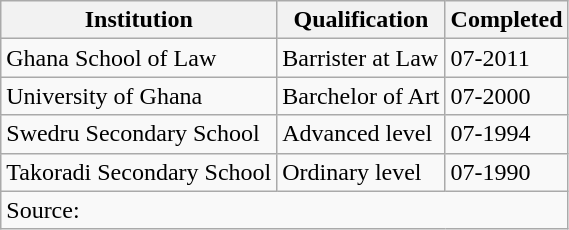<table class="wikitable">
<tr>
<th>Institution</th>
<th>Qualification</th>
<th>Completed</th>
</tr>
<tr>
<td>Ghana School of Law</td>
<td>Barrister at Law</td>
<td>07-2011</td>
</tr>
<tr>
<td>University of Ghana</td>
<td>Barchelor of Art</td>
<td>07-2000</td>
</tr>
<tr>
<td>Swedru Secondary School</td>
<td>Advanced level</td>
<td>07-1994</td>
</tr>
<tr>
<td>Takoradi Secondary School</td>
<td>Ordinary level</td>
<td>07-1990</td>
</tr>
<tr>
<td colspan="3">Source:</td>
</tr>
</table>
